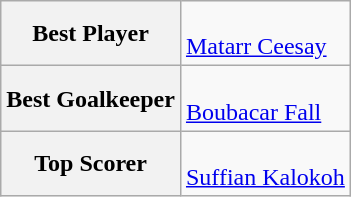<table class=wikitable>
<tr>
<th>Best Player</th>
<td valign="top"><br> <a href='#'>Matarr Ceesay</a></td>
</tr>
<tr>
<th>Best Goalkeeper</th>
<td valign="top"><br> <a href='#'>Boubacar Fall</a></td>
</tr>
<tr>
<th>Top Scorer</th>
<td valign="top"><br> <a href='#'>Suffian Kalokoh</a></td>
</tr>
</table>
